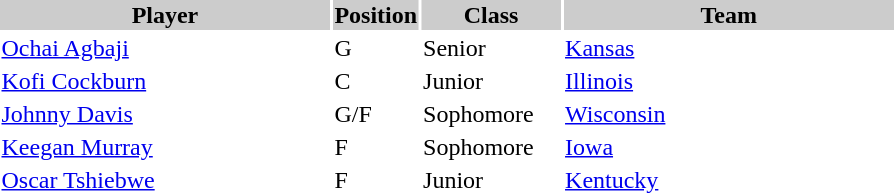<table style="width:600px" "border:'1' 'solid' 'gray'">
<tr>
<th style="background:#ccc; width:40%;">Player</th>
<th style="background:#ccc; width:4%;">Position</th>
<th style="background:#ccc; width:16%;">Class</th>
<th style="background:#ccc; width:40%;">Team</th>
</tr>
<tr>
<td><a href='#'>Ochai Agbaji</a></td>
<td>G</td>
<td>Senior</td>
<td><a href='#'>Kansas</a></td>
</tr>
<tr>
<td><a href='#'>Kofi Cockburn</a></td>
<td>C</td>
<td>Junior</td>
<td><a href='#'>Illinois</a></td>
</tr>
<tr>
<td><a href='#'>Johnny Davis</a></td>
<td>G/F</td>
<td>Sophomore</td>
<td><a href='#'>Wisconsin</a></td>
</tr>
<tr>
<td><a href='#'>Keegan Murray</a></td>
<td>F</td>
<td>Sophomore</td>
<td><a href='#'>Iowa</a></td>
</tr>
<tr>
<td><a href='#'>Oscar Tshiebwe</a></td>
<td>F</td>
<td>Junior</td>
<td><a href='#'>Kentucky</a></td>
</tr>
</table>
